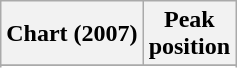<table class="wikitable sortable plainrowheaders">
<tr>
<th scope="col">Chart (2007)</th>
<th scope="col">Peak<br>position</th>
</tr>
<tr>
</tr>
<tr>
</tr>
<tr>
</tr>
<tr>
</tr>
<tr>
</tr>
<tr>
</tr>
<tr>
</tr>
<tr>
</tr>
<tr>
</tr>
<tr>
</tr>
<tr>
</tr>
</table>
